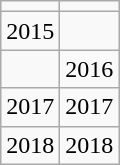<table class="wikitable">
<tr>
<td></td>
</tr>
<tr>
<td>2015</td>
<td></td>
</tr>
<tr>
<td></td>
<td>2016</td>
</tr>
<tr>
<td>2017</td>
<td>2017</td>
</tr>
<tr>
<td>2018</td>
<td>2018</td>
</tr>
</table>
